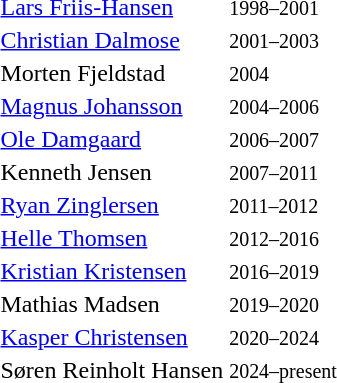<table>
<tr>
<td></td>
<td><a href='#'>Lars Friis-Hansen</a></td>
<td><small>1998–2001</small></td>
</tr>
<tr>
<td></td>
<td><a href='#'>Christian Dalmose</a></td>
<td><small>2001–2003</small></td>
</tr>
<tr>
<td></td>
<td>Morten Fjeldstad</td>
<td><small>2004</small></td>
</tr>
<tr>
<td></td>
<td><a href='#'>Magnus Johansson</a></td>
<td><small>2004–2006</small></td>
</tr>
<tr>
<td></td>
<td><a href='#'>Ole Damgaard</a></td>
<td><small>2006–2007</small></td>
</tr>
<tr>
<td></td>
<td>Kenneth Jensen</td>
<td><small>2007–2011</small></td>
</tr>
<tr>
<td></td>
<td><a href='#'>Ryan Zinglersen</a></td>
<td><small>2011–2012</small></td>
</tr>
<tr>
<td></td>
<td><a href='#'>Helle Thomsen</a></td>
<td><small>2012–2016</small></td>
</tr>
<tr>
<td></td>
<td><a href='#'>Kristian Kristensen</a></td>
<td><small>2016–2019</small></td>
</tr>
<tr>
<td></td>
<td>Mathias Madsen</td>
<td><small>2019–2020</small></td>
</tr>
<tr>
<td></td>
<td><a href='#'>Kasper Christensen</a></td>
<td><small>2020–2024</small></td>
</tr>
<tr>
<td></td>
<td>Søren Reinholt Hansen</td>
<td><small>2024–present</small></td>
</tr>
</table>
